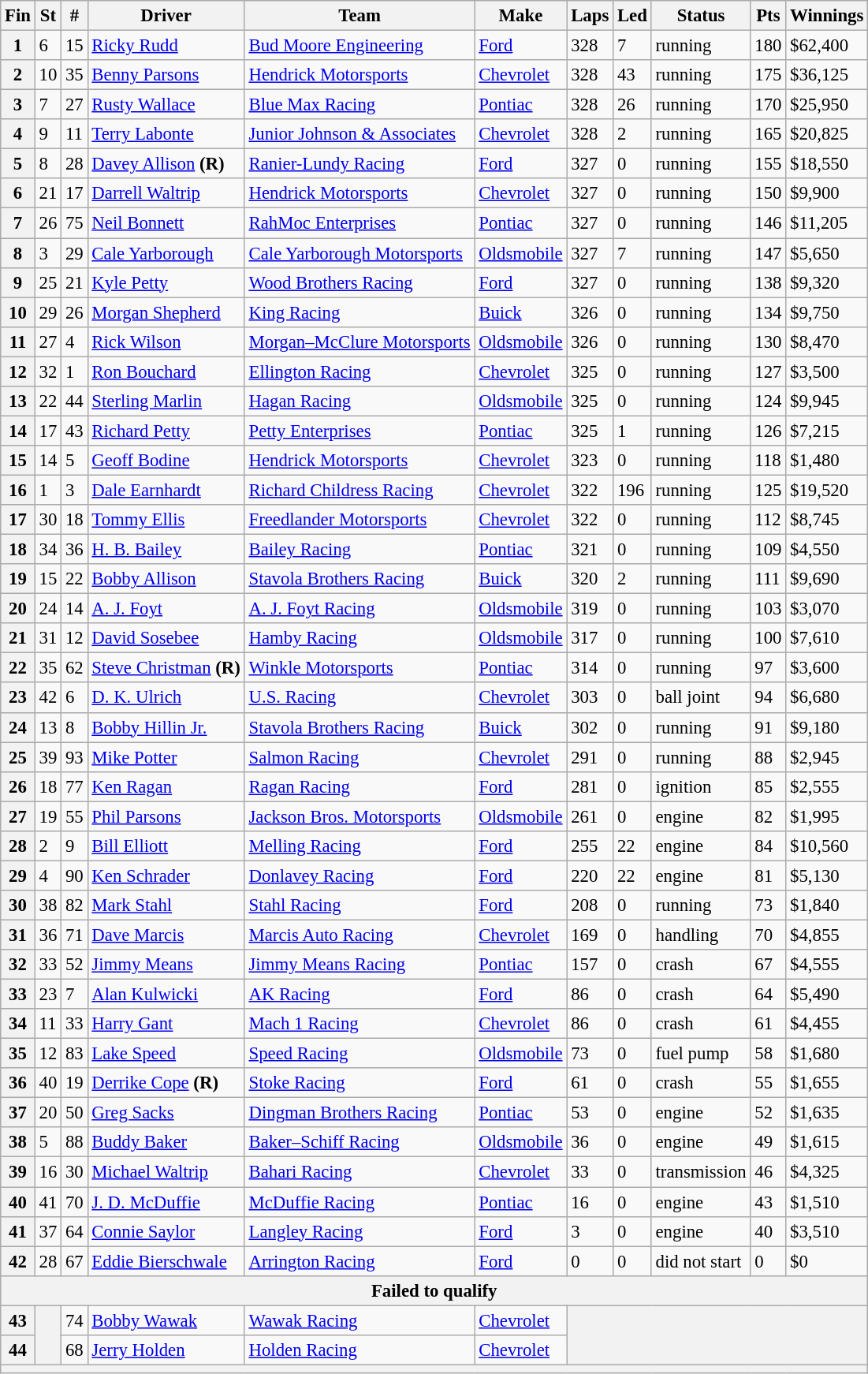<table class="wikitable" style="font-size:95%">
<tr>
<th>Fin</th>
<th>St</th>
<th>#</th>
<th>Driver</th>
<th>Team</th>
<th>Make</th>
<th>Laps</th>
<th>Led</th>
<th>Status</th>
<th>Pts</th>
<th>Winnings</th>
</tr>
<tr>
<th>1</th>
<td>6</td>
<td>15</td>
<td><a href='#'>Ricky Rudd</a></td>
<td><a href='#'>Bud Moore Engineering</a></td>
<td><a href='#'>Ford</a></td>
<td>328</td>
<td>7</td>
<td>running</td>
<td>180</td>
<td>$62,400</td>
</tr>
<tr>
<th>2</th>
<td>10</td>
<td>35</td>
<td><a href='#'>Benny Parsons</a></td>
<td><a href='#'>Hendrick Motorsports</a></td>
<td><a href='#'>Chevrolet</a></td>
<td>328</td>
<td>43</td>
<td>running</td>
<td>175</td>
<td>$36,125</td>
</tr>
<tr>
<th>3</th>
<td>7</td>
<td>27</td>
<td><a href='#'>Rusty Wallace</a></td>
<td><a href='#'>Blue Max Racing</a></td>
<td><a href='#'>Pontiac</a></td>
<td>328</td>
<td>26</td>
<td>running</td>
<td>170</td>
<td>$25,950</td>
</tr>
<tr>
<th>4</th>
<td>9</td>
<td>11</td>
<td><a href='#'>Terry Labonte</a></td>
<td><a href='#'>Junior Johnson & Associates</a></td>
<td><a href='#'>Chevrolet</a></td>
<td>328</td>
<td>2</td>
<td>running</td>
<td>165</td>
<td>$20,825</td>
</tr>
<tr>
<th>5</th>
<td>8</td>
<td>28</td>
<td><a href='#'>Davey Allison</a> <strong>(R)</strong></td>
<td><a href='#'>Ranier-Lundy Racing</a></td>
<td><a href='#'>Ford</a></td>
<td>327</td>
<td>0</td>
<td>running</td>
<td>155</td>
<td>$18,550</td>
</tr>
<tr>
<th>6</th>
<td>21</td>
<td>17</td>
<td><a href='#'>Darrell Waltrip</a></td>
<td><a href='#'>Hendrick Motorsports</a></td>
<td><a href='#'>Chevrolet</a></td>
<td>327</td>
<td>0</td>
<td>running</td>
<td>150</td>
<td>$9,900</td>
</tr>
<tr>
<th>7</th>
<td>26</td>
<td>75</td>
<td><a href='#'>Neil Bonnett</a></td>
<td><a href='#'>RahMoc Enterprises</a></td>
<td><a href='#'>Pontiac</a></td>
<td>327</td>
<td>0</td>
<td>running</td>
<td>146</td>
<td>$11,205</td>
</tr>
<tr>
<th>8</th>
<td>3</td>
<td>29</td>
<td><a href='#'>Cale Yarborough</a></td>
<td><a href='#'>Cale Yarborough Motorsports</a></td>
<td><a href='#'>Oldsmobile</a></td>
<td>327</td>
<td>7</td>
<td>running</td>
<td>147</td>
<td>$5,650</td>
</tr>
<tr>
<th>9</th>
<td>25</td>
<td>21</td>
<td><a href='#'>Kyle Petty</a></td>
<td><a href='#'>Wood Brothers Racing</a></td>
<td><a href='#'>Ford</a></td>
<td>327</td>
<td>0</td>
<td>running</td>
<td>138</td>
<td>$9,320</td>
</tr>
<tr>
<th>10</th>
<td>29</td>
<td>26</td>
<td><a href='#'>Morgan Shepherd</a></td>
<td><a href='#'>King Racing</a></td>
<td><a href='#'>Buick</a></td>
<td>326</td>
<td>0</td>
<td>running</td>
<td>134</td>
<td>$9,750</td>
</tr>
<tr>
<th>11</th>
<td>27</td>
<td>4</td>
<td><a href='#'>Rick Wilson</a></td>
<td><a href='#'>Morgan–McClure Motorsports</a></td>
<td><a href='#'>Oldsmobile</a></td>
<td>326</td>
<td>0</td>
<td>running</td>
<td>130</td>
<td>$8,470</td>
</tr>
<tr>
<th>12</th>
<td>32</td>
<td>1</td>
<td><a href='#'>Ron Bouchard</a></td>
<td><a href='#'>Ellington Racing</a></td>
<td><a href='#'>Chevrolet</a></td>
<td>325</td>
<td>0</td>
<td>running</td>
<td>127</td>
<td>$3,500</td>
</tr>
<tr>
<th>13</th>
<td>22</td>
<td>44</td>
<td><a href='#'>Sterling Marlin</a></td>
<td><a href='#'>Hagan Racing</a></td>
<td><a href='#'>Oldsmobile</a></td>
<td>325</td>
<td>0</td>
<td>running</td>
<td>124</td>
<td>$9,945</td>
</tr>
<tr>
<th>14</th>
<td>17</td>
<td>43</td>
<td><a href='#'>Richard Petty</a></td>
<td><a href='#'>Petty Enterprises</a></td>
<td><a href='#'>Pontiac</a></td>
<td>325</td>
<td>1</td>
<td>running</td>
<td>126</td>
<td>$7,215</td>
</tr>
<tr>
<th>15</th>
<td>14</td>
<td>5</td>
<td><a href='#'>Geoff Bodine</a></td>
<td><a href='#'>Hendrick Motorsports</a></td>
<td><a href='#'>Chevrolet</a></td>
<td>323</td>
<td>0</td>
<td>running</td>
<td>118</td>
<td>$1,480</td>
</tr>
<tr>
<th>16</th>
<td>1</td>
<td>3</td>
<td><a href='#'>Dale Earnhardt</a></td>
<td><a href='#'>Richard Childress Racing</a></td>
<td><a href='#'>Chevrolet</a></td>
<td>322</td>
<td>196</td>
<td>running</td>
<td>125</td>
<td>$19,520</td>
</tr>
<tr>
<th>17</th>
<td>30</td>
<td>18</td>
<td><a href='#'>Tommy Ellis</a></td>
<td><a href='#'>Freedlander Motorsports</a></td>
<td><a href='#'>Chevrolet</a></td>
<td>322</td>
<td>0</td>
<td>running</td>
<td>112</td>
<td>$8,745</td>
</tr>
<tr>
<th>18</th>
<td>34</td>
<td>36</td>
<td><a href='#'>H. B. Bailey</a></td>
<td><a href='#'>Bailey Racing</a></td>
<td><a href='#'>Pontiac</a></td>
<td>321</td>
<td>0</td>
<td>running</td>
<td>109</td>
<td>$4,550</td>
</tr>
<tr>
<th>19</th>
<td>15</td>
<td>22</td>
<td><a href='#'>Bobby Allison</a></td>
<td><a href='#'>Stavola Brothers Racing</a></td>
<td><a href='#'>Buick</a></td>
<td>320</td>
<td>2</td>
<td>running</td>
<td>111</td>
<td>$9,690</td>
</tr>
<tr>
<th>20</th>
<td>24</td>
<td>14</td>
<td><a href='#'>A. J. Foyt</a></td>
<td><a href='#'>A. J. Foyt Racing</a></td>
<td><a href='#'>Oldsmobile</a></td>
<td>319</td>
<td>0</td>
<td>running</td>
<td>103</td>
<td>$3,070</td>
</tr>
<tr>
<th>21</th>
<td>31</td>
<td>12</td>
<td><a href='#'>David Sosebee</a></td>
<td><a href='#'>Hamby Racing</a></td>
<td><a href='#'>Oldsmobile</a></td>
<td>317</td>
<td>0</td>
<td>running</td>
<td>100</td>
<td>$7,610</td>
</tr>
<tr>
<th>22</th>
<td>35</td>
<td>62</td>
<td><a href='#'>Steve Christman</a> <strong>(R)</strong></td>
<td><a href='#'>Winkle Motorsports</a></td>
<td><a href='#'>Pontiac</a></td>
<td>314</td>
<td>0</td>
<td>running</td>
<td>97</td>
<td>$3,600</td>
</tr>
<tr>
<th>23</th>
<td>42</td>
<td>6</td>
<td><a href='#'>D. K. Ulrich</a></td>
<td><a href='#'>U.S. Racing</a></td>
<td><a href='#'>Chevrolet</a></td>
<td>303</td>
<td>0</td>
<td>ball joint</td>
<td>94</td>
<td>$6,680</td>
</tr>
<tr>
<th>24</th>
<td>13</td>
<td>8</td>
<td><a href='#'>Bobby Hillin Jr.</a></td>
<td><a href='#'>Stavola Brothers Racing</a></td>
<td><a href='#'>Buick</a></td>
<td>302</td>
<td>0</td>
<td>running</td>
<td>91</td>
<td>$9,180</td>
</tr>
<tr>
<th>25</th>
<td>39</td>
<td>93</td>
<td><a href='#'>Mike Potter</a></td>
<td><a href='#'>Salmon Racing</a></td>
<td><a href='#'>Chevrolet</a></td>
<td>291</td>
<td>0</td>
<td>running</td>
<td>88</td>
<td>$2,945</td>
</tr>
<tr>
<th>26</th>
<td>18</td>
<td>77</td>
<td><a href='#'>Ken Ragan</a></td>
<td><a href='#'>Ragan Racing</a></td>
<td><a href='#'>Ford</a></td>
<td>281</td>
<td>0</td>
<td>ignition</td>
<td>85</td>
<td>$2,555</td>
</tr>
<tr>
<th>27</th>
<td>19</td>
<td>55</td>
<td><a href='#'>Phil Parsons</a></td>
<td><a href='#'>Jackson Bros. Motorsports</a></td>
<td><a href='#'>Oldsmobile</a></td>
<td>261</td>
<td>0</td>
<td>engine</td>
<td>82</td>
<td>$1,995</td>
</tr>
<tr>
<th>28</th>
<td>2</td>
<td>9</td>
<td><a href='#'>Bill Elliott</a></td>
<td><a href='#'>Melling Racing</a></td>
<td><a href='#'>Ford</a></td>
<td>255</td>
<td>22</td>
<td>engine</td>
<td>84</td>
<td>$10,560</td>
</tr>
<tr>
<th>29</th>
<td>4</td>
<td>90</td>
<td><a href='#'>Ken Schrader</a></td>
<td><a href='#'>Donlavey Racing</a></td>
<td><a href='#'>Ford</a></td>
<td>220</td>
<td>22</td>
<td>engine</td>
<td>81</td>
<td>$5,130</td>
</tr>
<tr>
<th>30</th>
<td>38</td>
<td>82</td>
<td><a href='#'>Mark Stahl</a></td>
<td><a href='#'>Stahl Racing</a></td>
<td><a href='#'>Ford</a></td>
<td>208</td>
<td>0</td>
<td>running</td>
<td>73</td>
<td>$1,840</td>
</tr>
<tr>
<th>31</th>
<td>36</td>
<td>71</td>
<td><a href='#'>Dave Marcis</a></td>
<td><a href='#'>Marcis Auto Racing</a></td>
<td><a href='#'>Chevrolet</a></td>
<td>169</td>
<td>0</td>
<td>handling</td>
<td>70</td>
<td>$4,855</td>
</tr>
<tr>
<th>32</th>
<td>33</td>
<td>52</td>
<td><a href='#'>Jimmy Means</a></td>
<td><a href='#'>Jimmy Means Racing</a></td>
<td><a href='#'>Pontiac</a></td>
<td>157</td>
<td>0</td>
<td>crash</td>
<td>67</td>
<td>$4,555</td>
</tr>
<tr>
<th>33</th>
<td>23</td>
<td>7</td>
<td><a href='#'>Alan Kulwicki</a></td>
<td><a href='#'>AK Racing</a></td>
<td><a href='#'>Ford</a></td>
<td>86</td>
<td>0</td>
<td>crash</td>
<td>64</td>
<td>$5,490</td>
</tr>
<tr>
<th>34</th>
<td>11</td>
<td>33</td>
<td><a href='#'>Harry Gant</a></td>
<td><a href='#'>Mach 1 Racing</a></td>
<td><a href='#'>Chevrolet</a></td>
<td>86</td>
<td>0</td>
<td>crash</td>
<td>61</td>
<td>$4,455</td>
</tr>
<tr>
<th>35</th>
<td>12</td>
<td>83</td>
<td><a href='#'>Lake Speed</a></td>
<td><a href='#'>Speed Racing</a></td>
<td><a href='#'>Oldsmobile</a></td>
<td>73</td>
<td>0</td>
<td>fuel pump</td>
<td>58</td>
<td>$1,680</td>
</tr>
<tr>
<th>36</th>
<td>40</td>
<td>19</td>
<td><a href='#'>Derrike Cope</a> <strong>(R)</strong></td>
<td><a href='#'>Stoke Racing</a></td>
<td><a href='#'>Ford</a></td>
<td>61</td>
<td>0</td>
<td>crash</td>
<td>55</td>
<td>$1,655</td>
</tr>
<tr>
<th>37</th>
<td>20</td>
<td>50</td>
<td><a href='#'>Greg Sacks</a></td>
<td><a href='#'>Dingman Brothers Racing</a></td>
<td><a href='#'>Pontiac</a></td>
<td>53</td>
<td>0</td>
<td>engine</td>
<td>52</td>
<td>$1,635</td>
</tr>
<tr>
<th>38</th>
<td>5</td>
<td>88</td>
<td><a href='#'>Buddy Baker</a></td>
<td><a href='#'>Baker–Schiff Racing</a></td>
<td><a href='#'>Oldsmobile</a></td>
<td>36</td>
<td>0</td>
<td>engine</td>
<td>49</td>
<td>$1,615</td>
</tr>
<tr>
<th>39</th>
<td>16</td>
<td>30</td>
<td><a href='#'>Michael Waltrip</a></td>
<td><a href='#'>Bahari Racing</a></td>
<td><a href='#'>Chevrolet</a></td>
<td>33</td>
<td>0</td>
<td>transmission</td>
<td>46</td>
<td>$4,325</td>
</tr>
<tr>
<th>40</th>
<td>41</td>
<td>70</td>
<td><a href='#'>J. D. McDuffie</a></td>
<td><a href='#'>McDuffie Racing</a></td>
<td><a href='#'>Pontiac</a></td>
<td>16</td>
<td>0</td>
<td>engine</td>
<td>43</td>
<td>$1,510</td>
</tr>
<tr>
<th>41</th>
<td>37</td>
<td>64</td>
<td><a href='#'>Connie Saylor</a></td>
<td><a href='#'>Langley Racing</a></td>
<td><a href='#'>Ford</a></td>
<td>3</td>
<td>0</td>
<td>engine</td>
<td>40</td>
<td>$3,510</td>
</tr>
<tr>
<th>42</th>
<td>28</td>
<td>67</td>
<td><a href='#'>Eddie Bierschwale</a></td>
<td><a href='#'>Arrington Racing</a></td>
<td><a href='#'>Ford</a></td>
<td>0</td>
<td>0</td>
<td>did not start</td>
<td>0</td>
<td>$0</td>
</tr>
<tr>
<th colspan="11">Failed to qualify</th>
</tr>
<tr>
<th>43</th>
<th rowspan="2"></th>
<td>74</td>
<td><a href='#'>Bobby Wawak</a></td>
<td><a href='#'>Wawak Racing</a></td>
<td><a href='#'>Chevrolet</a></td>
<th colspan="5" rowspan="2"></th>
</tr>
<tr>
<th>44</th>
<td>68</td>
<td><a href='#'>Jerry Holden</a></td>
<td><a href='#'>Holden Racing</a></td>
<td><a href='#'>Chevrolet</a></td>
</tr>
<tr>
<th colspan="11"></th>
</tr>
</table>
